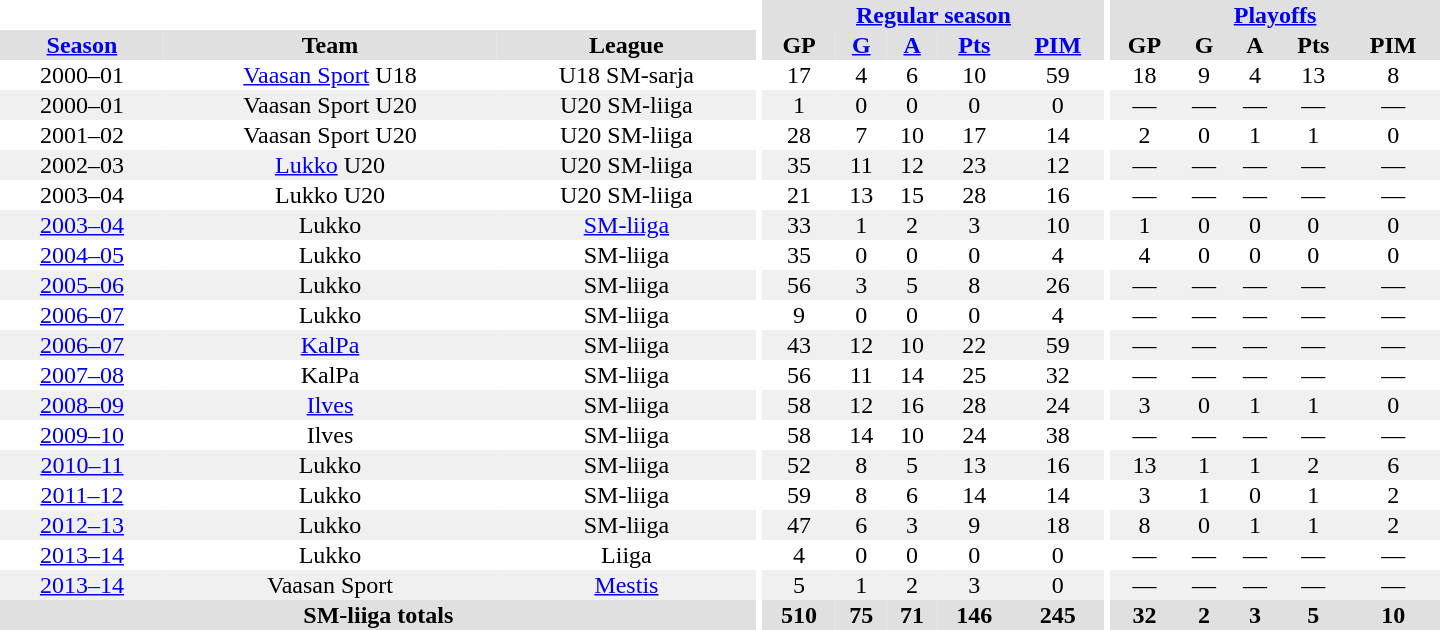<table border="0" cellpadding="1" cellspacing="0" style="text-align:center; width:60em">
<tr bgcolor="#e0e0e0">
<th colspan="3" bgcolor="#ffffff"></th>
<th rowspan="99" bgcolor="#ffffff"></th>
<th colspan="5"><a href='#'>Regular season</a></th>
<th rowspan="99" bgcolor="#ffffff"></th>
<th colspan="5"><a href='#'>Playoffs</a></th>
</tr>
<tr bgcolor="#e0e0e0">
<th><a href='#'>Season</a></th>
<th>Team</th>
<th>League</th>
<th>GP</th>
<th><a href='#'>G</a></th>
<th><a href='#'>A</a></th>
<th><a href='#'>Pts</a></th>
<th><a href='#'>PIM</a></th>
<th>GP</th>
<th>G</th>
<th>A</th>
<th>Pts</th>
<th>PIM</th>
</tr>
<tr>
<td>2000–01</td>
<td><a href='#'>Vaasan Sport</a> U18</td>
<td>U18 SM-sarja</td>
<td>17</td>
<td>4</td>
<td>6</td>
<td>10</td>
<td>59</td>
<td>18</td>
<td>9</td>
<td>4</td>
<td>13</td>
<td>8</td>
</tr>
<tr bgcolor="#f0f0f0">
<td>2000–01</td>
<td>Vaasan Sport U20</td>
<td>U20 SM-liiga</td>
<td>1</td>
<td>0</td>
<td>0</td>
<td>0</td>
<td>0</td>
<td>—</td>
<td>—</td>
<td>—</td>
<td>—</td>
<td>—</td>
</tr>
<tr>
<td>2001–02</td>
<td>Vaasan Sport U20</td>
<td>U20 SM-liiga</td>
<td>28</td>
<td>7</td>
<td>10</td>
<td>17</td>
<td>14</td>
<td>2</td>
<td>0</td>
<td>1</td>
<td>1</td>
<td>0</td>
</tr>
<tr bgcolor="#f0f0f0">
<td>2002–03</td>
<td><a href='#'>Lukko</a> U20</td>
<td>U20 SM-liiga</td>
<td>35</td>
<td>11</td>
<td>12</td>
<td>23</td>
<td>12</td>
<td>—</td>
<td>—</td>
<td>—</td>
<td>—</td>
<td>—</td>
</tr>
<tr>
<td>2003–04</td>
<td>Lukko U20</td>
<td>U20 SM-liiga</td>
<td>21</td>
<td>13</td>
<td>15</td>
<td>28</td>
<td>16</td>
<td>—</td>
<td>—</td>
<td>—</td>
<td>—</td>
<td>—</td>
</tr>
<tr bgcolor="#f0f0f0">
<td><a href='#'>2003–04</a></td>
<td>Lukko</td>
<td><a href='#'>SM-liiga</a></td>
<td>33</td>
<td>1</td>
<td>2</td>
<td>3</td>
<td>10</td>
<td>1</td>
<td>0</td>
<td>0</td>
<td>0</td>
<td>0</td>
</tr>
<tr>
<td><a href='#'>2004–05</a></td>
<td>Lukko</td>
<td>SM-liiga</td>
<td>35</td>
<td>0</td>
<td>0</td>
<td>0</td>
<td>4</td>
<td>4</td>
<td>0</td>
<td>0</td>
<td>0</td>
<td>0</td>
</tr>
<tr bgcolor="#f0f0f0">
<td><a href='#'>2005–06</a></td>
<td>Lukko</td>
<td>SM-liiga</td>
<td>56</td>
<td>3</td>
<td>5</td>
<td>8</td>
<td>26</td>
<td>—</td>
<td>—</td>
<td>—</td>
<td>—</td>
<td>—</td>
</tr>
<tr>
<td><a href='#'>2006–07</a></td>
<td>Lukko</td>
<td>SM-liiga</td>
<td>9</td>
<td>0</td>
<td>0</td>
<td>0</td>
<td>4</td>
<td>—</td>
<td>—</td>
<td>—</td>
<td>—</td>
<td>—</td>
</tr>
<tr bgcolor="#f0f0f0">
<td><a href='#'>2006–07</a></td>
<td><a href='#'>KalPa</a></td>
<td>SM-liiga</td>
<td>43</td>
<td>12</td>
<td>10</td>
<td>22</td>
<td>59</td>
<td>—</td>
<td>—</td>
<td>—</td>
<td>—</td>
<td>—</td>
</tr>
<tr>
<td><a href='#'>2007–08</a></td>
<td>KalPa</td>
<td>SM-liiga</td>
<td>56</td>
<td>11</td>
<td>14</td>
<td>25</td>
<td>32</td>
<td>—</td>
<td>—</td>
<td>—</td>
<td>—</td>
<td>—</td>
</tr>
<tr bgcolor="#f0f0f0">
<td><a href='#'>2008–09</a></td>
<td><a href='#'>Ilves</a></td>
<td>SM-liiga</td>
<td>58</td>
<td>12</td>
<td>16</td>
<td>28</td>
<td>24</td>
<td>3</td>
<td>0</td>
<td>1</td>
<td>1</td>
<td>0</td>
</tr>
<tr>
<td><a href='#'>2009–10</a></td>
<td>Ilves</td>
<td>SM-liiga</td>
<td>58</td>
<td>14</td>
<td>10</td>
<td>24</td>
<td>38</td>
<td>—</td>
<td>—</td>
<td>—</td>
<td>—</td>
<td>—</td>
</tr>
<tr bgcolor="#f0f0f0">
<td><a href='#'>2010–11</a></td>
<td>Lukko</td>
<td>SM-liiga</td>
<td>52</td>
<td>8</td>
<td>5</td>
<td>13</td>
<td>16</td>
<td>13</td>
<td>1</td>
<td>1</td>
<td>2</td>
<td>6</td>
</tr>
<tr>
<td><a href='#'>2011–12</a></td>
<td>Lukko</td>
<td>SM-liiga</td>
<td>59</td>
<td>8</td>
<td>6</td>
<td>14</td>
<td>14</td>
<td>3</td>
<td>1</td>
<td>0</td>
<td>1</td>
<td>2</td>
</tr>
<tr bgcolor="#f0f0f0">
<td><a href='#'>2012–13</a></td>
<td>Lukko</td>
<td>SM-liiga</td>
<td>47</td>
<td>6</td>
<td>3</td>
<td>9</td>
<td>18</td>
<td>8</td>
<td>0</td>
<td>1</td>
<td>1</td>
<td>2</td>
</tr>
<tr>
<td><a href='#'>2013–14</a></td>
<td>Lukko</td>
<td>Liiga</td>
<td>4</td>
<td>0</td>
<td>0</td>
<td>0</td>
<td>0</td>
<td>—</td>
<td>—</td>
<td>—</td>
<td>—</td>
<td>—</td>
</tr>
<tr bgcolor="#f0f0f0">
<td><a href='#'>2013–14</a></td>
<td>Vaasan Sport</td>
<td><a href='#'>Mestis</a></td>
<td>5</td>
<td>1</td>
<td>2</td>
<td>3</td>
<td>0</td>
<td>—</td>
<td>—</td>
<td>—</td>
<td>—</td>
<td>—</td>
</tr>
<tr>
</tr>
<tr ALIGN="center" bgcolor="#e0e0e0">
<th colspan="3">SM-liiga totals</th>
<th ALIGN="center">510</th>
<th ALIGN="center">75</th>
<th ALIGN="center">71</th>
<th ALIGN="center">146</th>
<th ALIGN="center">245</th>
<th ALIGN="center">32</th>
<th ALIGN="center">2</th>
<th ALIGN="center">3</th>
<th ALIGN="center">5</th>
<th ALIGN="center">10</th>
</tr>
</table>
